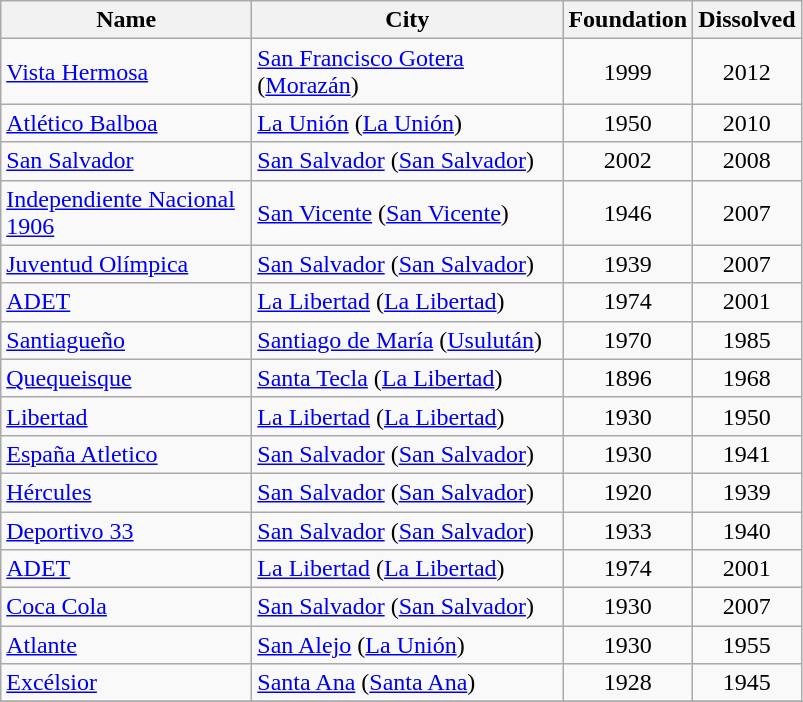<table class="wikitable">
<tr align="center">
<th scope=col width="160">Name</th>
<th scope=col width="200">City</th>
<th scope=col>Foundation</th>
<th scope=col>Dissolved</th>
</tr>
<tr>
<td><a href='#'>Vista Hermosa</a></td>
<td><a href='#'>San Francisco Gotera</a> (<a href='#'>Morazán</a>)</td>
<td style="text-align:center;">1999</td>
<td style="text-align:center;">2012</td>
</tr>
<tr>
<td><a href='#'>Atlético Balboa</a></td>
<td><a href='#'>La Unión</a> (<a href='#'>La Unión</a>)</td>
<td style="text-align:center;">1950</td>
<td style="text-align:center;">2010</td>
</tr>
<tr>
<td><a href='#'>San Salvador</a></td>
<td><a href='#'>San Salvador</a> (<a href='#'>San Salvador</a>)</td>
<td style="text-align:center;">2002</td>
<td style="text-align:center;">2008</td>
</tr>
<tr>
<td><a href='#'>Independiente Nacional 1906</a></td>
<td><a href='#'>San Vicente</a> (<a href='#'>San Vicente</a>)</td>
<td style="text-align:center;">1946</td>
<td style="text-align:center;">2007</td>
</tr>
<tr>
<td><a href='#'>Juventud Olímpica</a></td>
<td><a href='#'>San Salvador</a> (<a href='#'>San Salvador</a>)</td>
<td style="text-align:center;">1939</td>
<td style="text-align:center;">2007</td>
</tr>
<tr>
<td><a href='#'>ADET</a></td>
<td><a href='#'>La Libertad</a> (<a href='#'>La Libertad</a>)</td>
<td style="text-align:center;">1974</td>
<td style="text-align:center;">2001</td>
</tr>
<tr>
<td><a href='#'>Santiagueño</a></td>
<td><a href='#'>Santiago de María</a> (<a href='#'>Usulután</a>)</td>
<td style="text-align:center;">1970</td>
<td style="text-align:center;">1985</td>
</tr>
<tr>
<td><a href='#'>Quequeisque</a></td>
<td><a href='#'>Santa Tecla</a> (<a href='#'>La Libertad</a>)</td>
<td style="text-align:center;">1896</td>
<td style="text-align:center;">1968</td>
</tr>
<tr>
<td><a href='#'>Libertad</a></td>
<td><a href='#'>La Libertad</a> (<a href='#'>La Libertad</a>)</td>
<td style="text-align:center;">1930</td>
<td style="text-align:center;">1950</td>
</tr>
<tr>
<td><a href='#'>España Atletico</a></td>
<td><a href='#'>San Salvador</a> (<a href='#'>San Salvador</a>)</td>
<td style="text-align:center;">1930</td>
<td style="text-align:center;">1941</td>
</tr>
<tr>
<td><a href='#'>Hércules</a></td>
<td><a href='#'>San Salvador</a> (<a href='#'>San Salvador</a>)</td>
<td style="text-align:center;">1920</td>
<td style="text-align:center;">1939</td>
</tr>
<tr>
<td><a href='#'>Deportivo 33</a></td>
<td><a href='#'>San Salvador</a> (<a href='#'>San Salvador</a>)</td>
<td style="text-align:center;">1933</td>
<td style="text-align:center;">1940</td>
</tr>
<tr>
<td><a href='#'>ADET</a></td>
<td><a href='#'>La Libertad</a> (<a href='#'>La Libertad</a>)</td>
<td style="text-align:center;">1974</td>
<td style="text-align:center;">2001</td>
</tr>
<tr>
<td><a href='#'>Coca Cola</a></td>
<td><a href='#'>San Salvador</a> (<a href='#'>San Salvador</a>)</td>
<td style="text-align:center;">1930</td>
<td style="text-align:center;">2007</td>
</tr>
<tr>
<td><a href='#'>Atlante</a></td>
<td><a href='#'>San Alejo</a> (<a href='#'>La Unión</a>)</td>
<td style="text-align:center;">1930</td>
<td style="text-align:center;">1955</td>
</tr>
<tr>
<td><a href='#'>Excélsior</a></td>
<td><a href='#'>Santa Ana</a> (<a href='#'>Santa Ana</a>)</td>
<td style="text-align:center;">1928</td>
<td style="text-align:center;">1945</td>
</tr>
<tr>
</tr>
</table>
